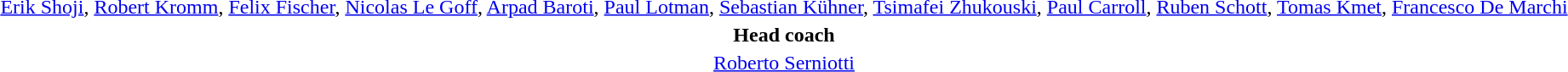<table style="text-align: center; margin-top: 2em; margin-left: auto; margin-right: auto">
<tr>
<td><a href='#'>Erik Shoji</a>, <a href='#'>Robert Kromm</a>, <a href='#'>Felix Fischer</a>, <a href='#'>Nicolas Le Goff</a>, <a href='#'>Arpad Baroti</a>, <a href='#'>Paul Lotman</a>, <a href='#'>Sebastian Kühner</a>, <a href='#'>Tsimafei Zhukouski</a>, <a href='#'>Paul Carroll</a>, <a href='#'>Ruben Schott</a>, <a href='#'>Tomas Kmet</a>, <a href='#'>Francesco De Marchi</a></td>
</tr>
<tr>
<td><strong>Head coach</strong></td>
</tr>
<tr>
<td><a href='#'>Roberto Serniotti</a></td>
</tr>
</table>
